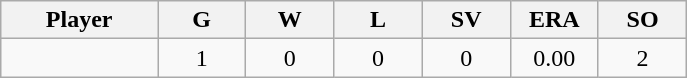<table class="wikitable sortable">
<tr>
<th bgcolor="#DDDDFF" width="16%">Player</th>
<th bgcolor="#DDDDFF" width="9%">G</th>
<th bgcolor="#DDDDFF" width="9%">W</th>
<th bgcolor="#DDDDFF" width="9%">L</th>
<th bgcolor="#DDDDFF" width="9%">SV</th>
<th bgcolor="#DDDDFF" width="9%">ERA</th>
<th bgcolor="#DDDDFF" width="9%">SO</th>
</tr>
<tr align="center">
<td></td>
<td>1</td>
<td>0</td>
<td>0</td>
<td>0</td>
<td>0.00</td>
<td>2</td>
</tr>
</table>
